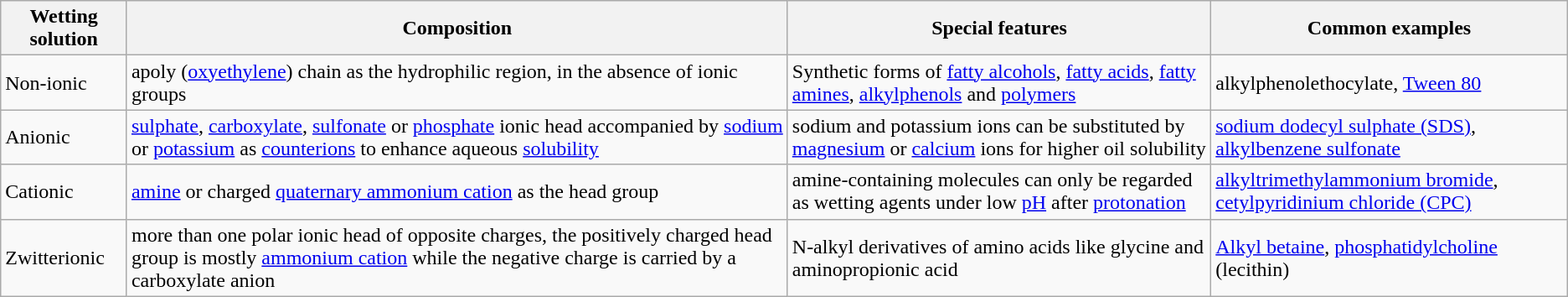<table class="wikitable">
<tr>
<th>Wetting solution</th>
<th>Composition</th>
<th>Special features</th>
<th>Common examples</th>
</tr>
<tr>
<td>Non-ionic</td>
<td>apoly (<a href='#'>oxyethylene</a>) chain as the hydrophilic region, in the absence of ionic groups</td>
<td>Synthetic forms of <a href='#'>fatty alcohols</a>, <a href='#'>fatty acids</a>, <a href='#'>fatty amines</a>, <a href='#'>alkylphenols</a> and <a href='#'>polymers</a></td>
<td>alkylphenolethocylate, <a href='#'>Tween 80</a></td>
</tr>
<tr>
<td>Anionic</td>
<td><a href='#'>sulphate</a>, <a href='#'>carboxylate</a>, <a href='#'>sulfonate</a> or <a href='#'>phosphate</a> ionic head accompanied by <a href='#'>sodium</a> or <a href='#'>potassium</a> as <a href='#'>counterions</a> to enhance aqueous <a href='#'>solubility</a></td>
<td>sodium and potassium ions can be substituted by <a href='#'>magnesium</a> or <a href='#'>calcium</a> ions for higher oil solubility</td>
<td><a href='#'>sodium dodecyl sulphate (SDS)</a>, <a href='#'>alkylbenzene sulfonate</a></td>
</tr>
<tr>
<td>Cationic</td>
<td><a href='#'>amine</a> or charged <a href='#'>quaternary ammonium cation</a> as the head group</td>
<td>amine-containing molecules can only be regarded as wetting agents under low <a href='#'>pH</a> after <a href='#'>protonation</a></td>
<td><a href='#'>alkyltrimethylammonium bromide</a>, <a href='#'>cetylpyridinium chloride (CPC)</a></td>
</tr>
<tr>
<td>Zwitterionic</td>
<td>more than one polar ionic head of opposite charges, the positively charged head group is mostly <a href='#'>ammonium cation</a> while the negative charge is carried by a carboxylate anion</td>
<td>N-alkyl derivatives of amino acids like glycine and aminopropionic acid</td>
<td><a href='#'>Alkyl betaine</a>, <a href='#'>phosphatidylcholine</a> (lecithin) </td>
</tr>
</table>
